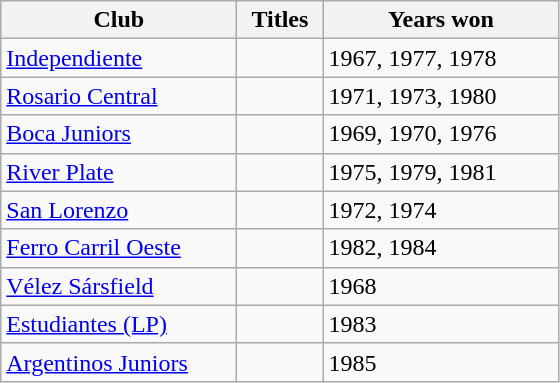<table class="wikitable sortable">
<tr>
<th width=150px>Club</th>
<th width=50px>Titles</th>
<th width=150px>Years won</th>
</tr>
<tr>
<td><a href='#'>Independiente</a></td>
<td></td>
<td>1967, 1977, 1978</td>
</tr>
<tr>
<td><a href='#'>Rosario Central</a></td>
<td></td>
<td>1971, 1973, 1980</td>
</tr>
<tr>
<td><a href='#'>Boca Juniors</a></td>
<td></td>
<td>1969, 1970, 1976</td>
</tr>
<tr>
<td><a href='#'>River Plate</a></td>
<td></td>
<td>1975, 1979, 1981</td>
</tr>
<tr>
<td><a href='#'>San Lorenzo</a></td>
<td></td>
<td>1972, 1974</td>
</tr>
<tr>
<td><a href='#'>Ferro Carril Oeste</a></td>
<td></td>
<td>1982, 1984</td>
</tr>
<tr>
<td><a href='#'>Vélez Sársfield</a></td>
<td></td>
<td>1968</td>
</tr>
<tr>
<td><a href='#'>Estudiantes (LP)</a></td>
<td></td>
<td>1983</td>
</tr>
<tr>
<td><a href='#'>Argentinos Juniors</a></td>
<td></td>
<td>1985</td>
</tr>
</table>
